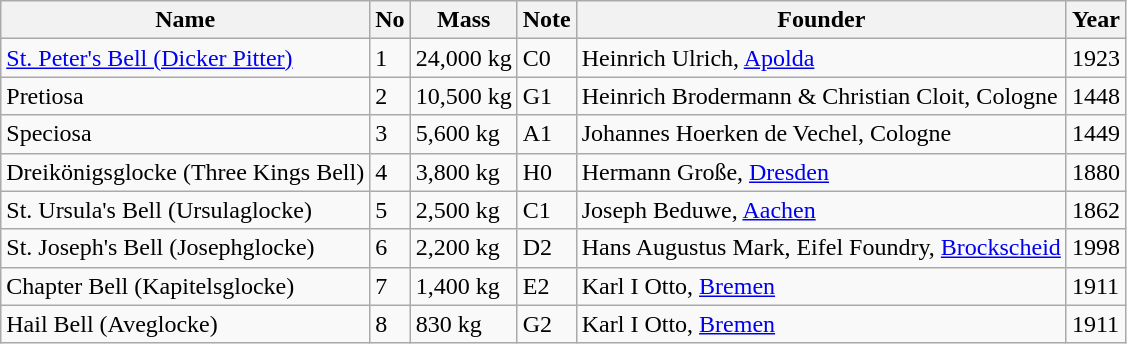<table class="wikitable sortable mw-collapsible">
<tr>
<th>Name</th>
<th>No</th>
<th>Mass</th>
<th>Note</th>
<th>Founder</th>
<th>Year</th>
</tr>
<tr>
<td><a href='#'>St. Peter's Bell (Dicker Pitter)</a></td>
<td>1</td>
<td>24,000 kg</td>
<td>C0</td>
<td>Heinrich Ulrich, <a href='#'>Apolda</a></td>
<td>1923</td>
</tr>
<tr>
<td>Pretiosa</td>
<td>2</td>
<td>10,500 kg</td>
<td>G1</td>
<td>Heinrich Brodermann & Christian Cloit, Cologne</td>
<td>1448</td>
</tr>
<tr>
<td>Speciosa</td>
<td>3</td>
<td>5,600 kg</td>
<td>A1</td>
<td>Johannes Hoerken de Vechel, Cologne</td>
<td>1449</td>
</tr>
<tr>
<td>Dreikönigsglocke (Three Kings Bell)</td>
<td>4</td>
<td>3,800 kg</td>
<td>H0</td>
<td>Hermann Große, <a href='#'>Dresden</a></td>
<td>1880</td>
</tr>
<tr>
<td>St. Ursula's Bell (Ursulaglocke)</td>
<td>5</td>
<td>2,500 kg</td>
<td>C1</td>
<td>Joseph Beduwe, <a href='#'>Aachen</a></td>
<td>1862</td>
</tr>
<tr>
<td>St. Joseph's Bell (Josephglocke)</td>
<td>6</td>
<td>2,200 kg</td>
<td>D2</td>
<td>Hans Augustus Mark, Eifel Foundry, <a href='#'>Brockscheid</a></td>
<td>1998</td>
</tr>
<tr>
<td>Chapter Bell (Kapitelsglocke)</td>
<td>7</td>
<td>1,400 kg</td>
<td>E2</td>
<td>Karl I Otto, <a href='#'>Bremen</a></td>
<td>1911</td>
</tr>
<tr>
<td>Hail Bell (Aveglocke)</td>
<td>8</td>
<td>830 kg</td>
<td>G2</td>
<td>Karl I Otto, <a href='#'>Bremen</a></td>
<td>1911</td>
</tr>
</table>
